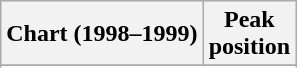<table class="wikitable sortable">
<tr>
<th align="left">Chart (1998–1999)</th>
<th align="center">Peak<br>position</th>
</tr>
<tr>
</tr>
<tr>
</tr>
<tr>
</tr>
</table>
